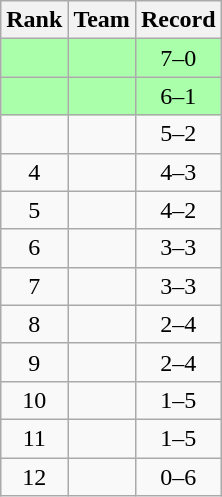<table class="wikitable">
<tr>
<th>Rank</th>
<th>Team</th>
<th>Record</th>
</tr>
<tr bgcolor="#aaffaa">
<td align=center></td>
<td></td>
<td align=center>7–0</td>
</tr>
<tr bgcolor="#aaffaa">
<td align=center></td>
<td></td>
<td align=center>6–1</td>
</tr>
<tr>
<td align=center></td>
<td></td>
<td align=center>5–2</td>
</tr>
<tr>
<td align=center>4</td>
<td></td>
<td align=center>4–3</td>
</tr>
<tr>
<td align=center>5</td>
<td></td>
<td align=center>4–2</td>
</tr>
<tr>
<td align=center>6</td>
<td></td>
<td align=center>3–3</td>
</tr>
<tr>
<td align=center>7</td>
<td></td>
<td align=center>3–3</td>
</tr>
<tr>
<td align=center>8</td>
<td></td>
<td align=center>2–4</td>
</tr>
<tr>
<td align=center>9</td>
<td></td>
<td align=center>2–4</td>
</tr>
<tr>
<td align=center>10</td>
<td></td>
<td align=center>1–5</td>
</tr>
<tr>
<td align=center>11</td>
<td></td>
<td align=center>1–5</td>
</tr>
<tr>
<td align=center>12</td>
<td></td>
<td align=center>0–6</td>
</tr>
</table>
